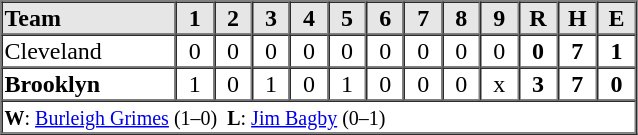<table border="1" cellspacing="0"  style="width:425px; margin-left:3em;">
<tr style="text-align:center; background:#e6e6e6;">
<th style="text-align:left; width:125px;">Team</th>
<th width=25>1</th>
<th width=25>2</th>
<th width=25>3</th>
<th width=25>4</th>
<th width=25>5</th>
<th width=25>6</th>
<th width=25>7</th>
<th width=25>8</th>
<th width=25>9</th>
<th width=25>R</th>
<th width=25>H</th>
<th width=25>E</th>
</tr>
<tr style="text-align:center;">
<td align=left>Cleveland</td>
<td>0</td>
<td>0</td>
<td>0</td>
<td>0</td>
<td>0</td>
<td>0</td>
<td>0</td>
<td>0</td>
<td>0</td>
<td><strong>0</strong></td>
<td><strong>7</strong></td>
<td><strong>1</strong></td>
</tr>
<tr style="text-align:center;">
<td align=left><strong>Brooklyn</strong></td>
<td>1</td>
<td>0</td>
<td>1</td>
<td>0</td>
<td>1</td>
<td>0</td>
<td>0</td>
<td>0</td>
<td>x</td>
<td><strong>3</strong></td>
<td><strong>7</strong></td>
<td><strong>0</strong></td>
</tr>
<tr style="text-align:left;">
<td colspan=13><small><strong>W</strong>: <a href='#'>Burleigh Grimes</a> (1–0)  <strong>L</strong>: <a href='#'>Jim Bagby</a> (0–1)</small></td>
</tr>
</table>
